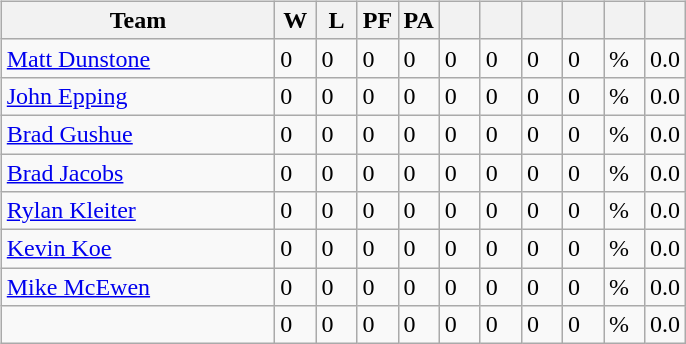<table>
<tr>
<td valign=top width=10%><br><table class=wikitable>
<tr>
<th width=175>Team</th>
<th width=20>W</th>
<th width=20>L</th>
<th width=20>PF</th>
<th width=20>PA</th>
<th width=20></th>
<th width=20></th>
<th width=20></th>
<th width=20></th>
<th width=20></th>
<th width=20></th>
</tr>
<tr>
<td> <a href='#'>Matt Dunstone</a></td>
<td>0</td>
<td>0</td>
<td>0</td>
<td>0</td>
<td>0</td>
<td>0</td>
<td>0</td>
<td>0</td>
<td>%</td>
<td>0.0</td>
</tr>
<tr>
<td> <a href='#'>John Epping</a></td>
<td>0</td>
<td>0</td>
<td>0</td>
<td>0</td>
<td>0</td>
<td>0</td>
<td>0</td>
<td>0</td>
<td>%</td>
<td>0.0</td>
</tr>
<tr>
<td> <a href='#'>Brad Gushue</a></td>
<td>0</td>
<td>0</td>
<td>0</td>
<td>0</td>
<td>0</td>
<td>0</td>
<td>0</td>
<td>0</td>
<td>%</td>
<td>0.0</td>
</tr>
<tr>
<td> <a href='#'>Brad Jacobs</a></td>
<td>0</td>
<td>0</td>
<td>0</td>
<td>0</td>
<td>0</td>
<td>0</td>
<td>0</td>
<td>0</td>
<td>%</td>
<td>0.0</td>
</tr>
<tr>
<td> <a href='#'>Rylan Kleiter</a></td>
<td>0</td>
<td>0</td>
<td>0</td>
<td>0</td>
<td>0</td>
<td>0</td>
<td>0</td>
<td>0</td>
<td>%</td>
<td>0.0</td>
</tr>
<tr>
<td> <a href='#'>Kevin Koe</a></td>
<td>0</td>
<td>0</td>
<td>0</td>
<td>0</td>
<td>0</td>
<td>0</td>
<td>0</td>
<td>0</td>
<td>%</td>
<td>0.0</td>
</tr>
<tr>
<td> <a href='#'>Mike McEwen</a></td>
<td>0</td>
<td>0</td>
<td>0</td>
<td>0</td>
<td>0</td>
<td>0</td>
<td>0</td>
<td>0</td>
<td>%</td>
<td>0.0</td>
</tr>
<tr>
<td></td>
<td>0</td>
<td>0</td>
<td>0</td>
<td>0</td>
<td>0</td>
<td>0</td>
<td>0</td>
<td>0</td>
<td>%</td>
<td>0.0</td>
</tr>
</table>
</td>
</tr>
</table>
